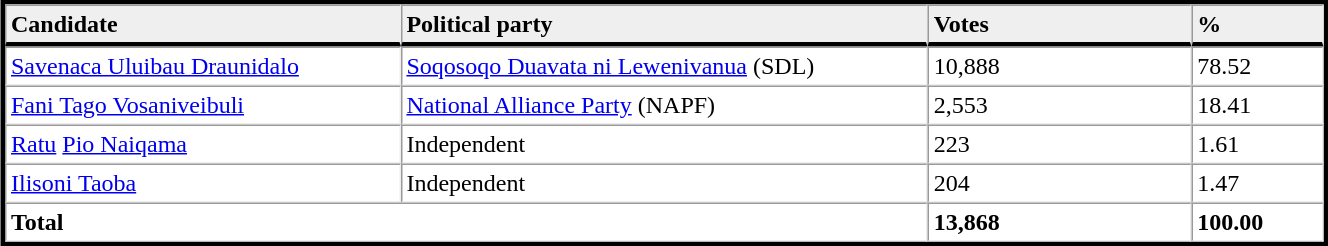<table table width="70%" border="1" align="center" cellpadding=3 cellspacing=0 style="margin:5px; border:3px solid;">
<tr>
<td td width="30%" style="border-bottom:3px solid; background:#efefef;"><strong>Candidate</strong></td>
<td td width="40%" style="border-bottom:3px solid; background:#efefef;"><strong>Political party</strong></td>
<td td width="20%" style="border-bottom:3px solid; background:#efefef;"><strong>Votes</strong></td>
<td td width="10%" style="border-bottom:3px solid; background:#efefef;"><strong>%</strong></td>
</tr>
<tr>
<td><a href='#'>Savenaca Uluibau Draunidalo</a></td>
<td><a href='#'>Soqosoqo Duavata ni Lewenivanua</a> (SDL)</td>
<td>10,888</td>
<td>78.52</td>
</tr>
<tr>
<td><a href='#'>Fani Tago Vosaniveibuli</a></td>
<td><a href='#'>National Alliance Party</a> (NAPF)</td>
<td>2,553</td>
<td>18.41</td>
</tr>
<tr>
<td><a href='#'>Ratu</a> <a href='#'>Pio Naiqama</a></td>
<td>Independent</td>
<td>223</td>
<td>1.61</td>
</tr>
<tr>
<td><a href='#'>Ilisoni Taoba</a></td>
<td>Independent</td>
<td>204</td>
<td>1.47</td>
</tr>
<tr>
<td colspan=2><strong>Total</strong></td>
<td><strong>13,868</strong></td>
<td><strong>100.00</strong></td>
</tr>
<tr>
</tr>
</table>
